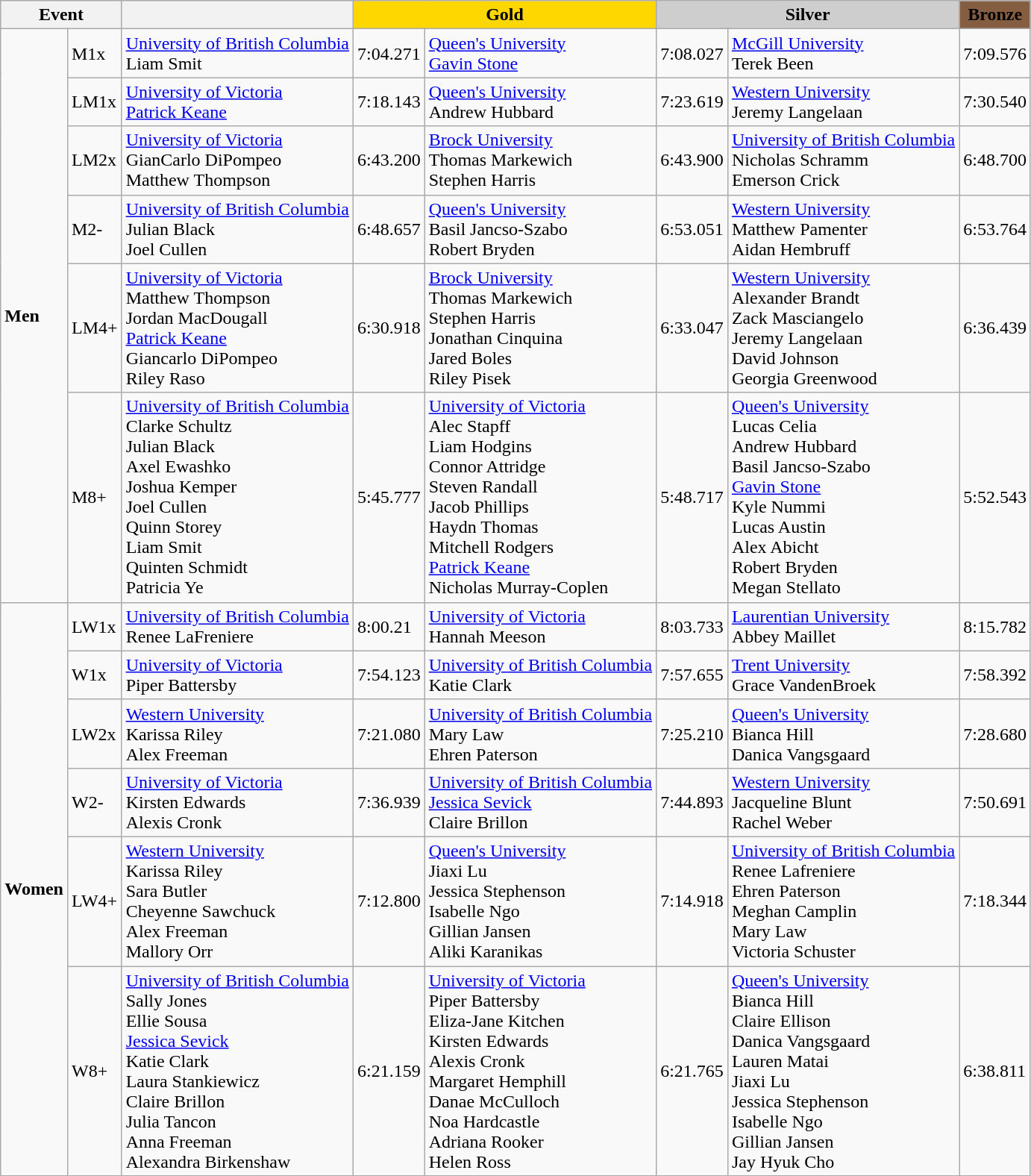<table class="wikitable mw-collapsible mw-collapsed">
<tr>
<th colspan="2">Event</th>
<th></th>
<th colspan="2" style="background:#FFD700;">Gold</th>
<th colspan="2" style="background:#CECECE;">Silver</th>
<th colspan="2" style="background:#855E42;">Bronze</th>
</tr>
<tr>
<td rowspan="6"><strong>Men</strong></td>
<td>M1x</td>
<td><a href='#'>University of British Columbia</a><br>Liam Smit</td>
<td>7:04.271</td>
<td><a href='#'>Queen's University</a><br><a href='#'>Gavin Stone</a></td>
<td>7:08.027</td>
<td><a href='#'>McGill University</a><br>Terek Been</td>
<td>7:09.576</td>
</tr>
<tr>
<td>LM1x</td>
<td><a href='#'>University of Victoria</a><br><a href='#'>Patrick Keane</a></td>
<td>7:18.143</td>
<td><a href='#'>Queen's University</a><br>Andrew Hubbard</td>
<td>7:23.619</td>
<td><a href='#'>Western University</a><br>Jeremy Langelaan</td>
<td>7:30.540</td>
</tr>
<tr>
<td>LM2x</td>
<td><a href='#'>University of Victoria</a><br>GianCarlo DiPompeo<br>Matthew Thompson</td>
<td>6:43.200</td>
<td><a href='#'>Brock University</a><br>Thomas Markewich<br>Stephen Harris</td>
<td>6:43.900</td>
<td><a href='#'>University of British Columbia</a><br>Nicholas Schramm<br>Emerson Crick</td>
<td>6:48.700</td>
</tr>
<tr>
<td>M2-</td>
<td><a href='#'>University of British Columbia</a><br>Julian Black<br>Joel Cullen</td>
<td>6:48.657</td>
<td><a href='#'>Queen's University</a><br>Basil Jancso-Szabo<br>Robert Bryden</td>
<td>6:53.051</td>
<td><a href='#'>Western University</a><br>Matthew Pamenter<br>Aidan Hembruff</td>
<td>6:53.764</td>
</tr>
<tr>
<td>LM4+</td>
<td><a href='#'>University of Victoria</a><br>Matthew Thompson<br>Jordan MacDougall<br><a href='#'>Patrick Keane</a><br>Giancarlo DiPompeo<br>Riley Raso</td>
<td>6:30.918</td>
<td><a href='#'>Brock University</a><br>Thomas Markewich<br>Stephen Harris<br>Jonathan Cinquina<br>Jared Boles<br>Riley Pisek</td>
<td>6:33.047</td>
<td><a href='#'>Western University</a><br>Alexander Brandt<br>Zack Masciangelo<br>Jeremy Langelaan<br>David Johnson<br>Georgia Greenwood</td>
<td>6:36.439</td>
</tr>
<tr>
<td>M8+</td>
<td><a href='#'>University of British Columbia</a><br>Clarke Schultz<br>Julian Black<br>Axel Ewashko<br>Joshua Kemper<br>Joel Cullen<br>Quinn Storey<br>Liam Smit<br>Quinten Schmidt<br>Patricia Ye</td>
<td>5:45.777</td>
<td><a href='#'>University of Victoria</a><br>Alec Stapff<br>Liam Hodgins<br>Connor Attridge<br>Steven Randall<br>Jacob Phillips<br>Haydn Thomas<br>Mitchell Rodgers<br><a href='#'>Patrick Keane</a><br>Nicholas Murray-Coplen</td>
<td>5:48.717</td>
<td><a href='#'>Queen's University</a><br>Lucas Celia<br>Andrew Hubbard<br>Basil Jancso-Szabo<br><a href='#'>Gavin Stone</a><br>Kyle Nummi<br>Lucas Austin<br>Alex Abicht<br>Robert Bryden<br>Megan Stellato</td>
<td>5:52.543</td>
</tr>
<tr>
<td rowspan="6"><strong>Women</strong></td>
<td>LW1x</td>
<td><a href='#'>University of British Columbia</a><br>Renee LaFreniere</td>
<td>8:00.21</td>
<td><a href='#'>University of Victoria</a><br>Hannah Meeson</td>
<td>8:03.733</td>
<td><a href='#'>Laurentian University</a><br>Abbey Maillet</td>
<td>8:15.782</td>
</tr>
<tr>
<td>W1x</td>
<td><a href='#'>University of Victoria</a><br>Piper Battersby</td>
<td>7:54.123</td>
<td><a href='#'>University of British Columbia</a><br>Katie Clark</td>
<td>7:57.655</td>
<td><a href='#'>Trent University</a><br>Grace VandenBroek</td>
<td>7:58.392</td>
</tr>
<tr>
<td>LW2x</td>
<td><a href='#'>Western University</a><br>Karissa Riley<br>Alex Freeman</td>
<td>7:21.080</td>
<td><a href='#'>University of British Columbia</a><br>Mary Law<br>Ehren Paterson</td>
<td>7:25.210</td>
<td><a href='#'>Queen's University</a><br>Bianca Hill<br>Danica Vangsgaard</td>
<td>7:28.680</td>
</tr>
<tr>
<td>W2-</td>
<td><a href='#'>University of Victoria</a><br>Kirsten Edwards<br>Alexis Cronk</td>
<td>7:36.939</td>
<td><a href='#'>University of British Columbia</a><br><a href='#'>Jessica Sevick</a><br>Claire Brillon</td>
<td>7:44.893</td>
<td><a href='#'>Western University</a><br>Jacqueline Blunt<br>Rachel Weber</td>
<td>7:50.691</td>
</tr>
<tr>
<td>LW4+</td>
<td><a href='#'>Western University</a><br>Karissa Riley<br>Sara Butler<br>Cheyenne Sawchuck<br>Alex Freeman<br>Mallory Orr</td>
<td>7:12.800</td>
<td><a href='#'>Queen's University</a><br>Jiaxi Lu<br>Jessica Stephenson<br>Isabelle Ngo<br>Gillian Jansen<br>Aliki Karanikas</td>
<td>7:14.918</td>
<td><a href='#'>University of British Columbia</a><br>Renee Lafreniere<br>Ehren Paterson<br>Meghan Camplin<br>Mary Law<br>Victoria Schuster</td>
<td>7:18.344</td>
</tr>
<tr>
<td>W8+</td>
<td><a href='#'>University of British Columbia</a><br>Sally Jones<br>Ellie Sousa<br><a href='#'>Jessica Sevick</a><br>Katie Clark<br>Laura Stankiewicz<br>Claire Brillon<br>Julia Tancon<br>Anna Freeman<br>Alexandra Birkenshaw</td>
<td>6:21.159</td>
<td><a href='#'>University of Victoria</a><br>Piper Battersby<br>Eliza-Jane Kitchen<br>Kirsten Edwards<br>Alexis Cronk<br>Margaret Hemphill<br>Danae McCulloch<br>Noa Hardcastle<br>Adriana Rooker<br>Helen Ross</td>
<td>6:21.765</td>
<td><a href='#'>Queen's University</a><br>Bianca Hill<br>Claire Ellison<br>Danica Vangsgaard<br>Lauren Matai<br>Jiaxi Lu<br>Jessica Stephenson<br>Isabelle Ngo<br>Gillian Jansen<br>Jay Hyuk Cho</td>
<td>6:38.811</td>
</tr>
</table>
